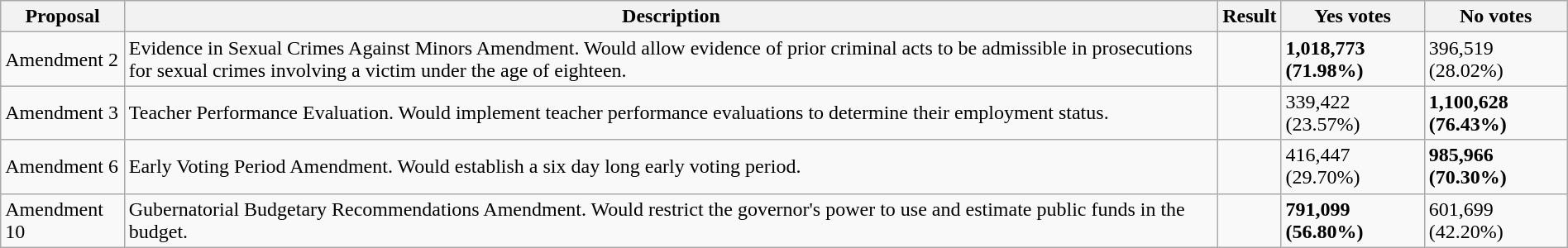<table class="wikitable sortable" style="width:100%">
<tr>
<th class="unsortable" scope="col">Proposal</th>
<th class="unsortable" scope="col">Description</th>
<th scope="col">Result</th>
<th scope="col">Yes votes</th>
<th scope="col">No votes</th>
</tr>
<tr>
<td>Amendment 2</td>
<td>Evidence in Sexual Crimes Against Minors Amendment. Would allow evidence of prior criminal acts to be admissible in prosecutions for sexual crimes involving a victim under the age of eighteen.</td>
<td></td>
<td><strong>1,018,773 (71.98%)</strong></td>
<td>396,519 (28.02%)</td>
</tr>
<tr>
<td>Amendment 3</td>
<td>Teacher Performance Evaluation. Would implement teacher performance evaluations to determine their employment status.</td>
<td></td>
<td>339,422 (23.57%)</td>
<td><strong>1,100,628 (76.43%)</strong></td>
</tr>
<tr>
<td>Amendment 6</td>
<td>Early Voting Period Amendment. Would establish a six day long early voting period.</td>
<td></td>
<td>416,447 (29.70%)</td>
<td><strong>985,966 (70.30%)</strong></td>
</tr>
<tr>
<td>Amendment 10</td>
<td>Gubernatorial Budgetary Recommendations Amendment. Would restrict the governor's power to use and estimate public funds in the budget.</td>
<td></td>
<td><strong>791,099 (56.80%)</strong></td>
<td>601,699 (42.20%)</td>
</tr>
</table>
